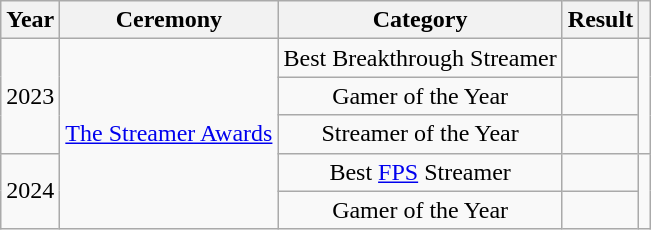<table class="wikitable" style="text-align:center;">
<tr>
<th>Year</th>
<th>Ceremony</th>
<th>Category</th>
<th>Result</th>
<th></th>
</tr>
<tr>
<td rowspan="3">2023</td>
<td rowspan="5"><a href='#'>The Streamer Awards</a></td>
<td>Best Breakthrough Streamer</td>
<td></td>
<td rowspan="3"></td>
</tr>
<tr>
<td>Gamer of the Year</td>
<td></td>
</tr>
<tr>
<td>Streamer of the Year</td>
<td></td>
</tr>
<tr>
<td rowspan="2">2024</td>
<td>Best <a href='#'>FPS</a> Streamer</td>
<td></td>
<td rowspan="2"></td>
</tr>
<tr>
<td>Gamer of the Year</td>
<td></td>
</tr>
</table>
